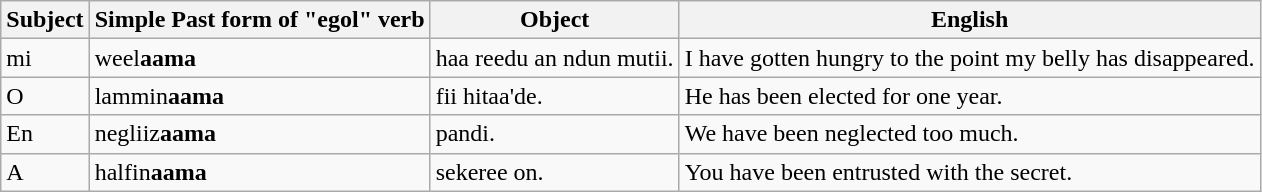<table class="wikitable">
<tr>
<th>Subject</th>
<th>Simple Past form of "egol" verb</th>
<th>Object</th>
<th>English</th>
</tr>
<tr>
<td>mi</td>
<td>weel<strong>aama</strong></td>
<td>haa reedu an ndun mutii.</td>
<td>I have gotten hungry to the point my belly has disappeared.</td>
</tr>
<tr>
<td>O</td>
<td>lammin<strong>aama</strong></td>
<td>fii hitaa'de.</td>
<td>He has been elected for one year.</td>
</tr>
<tr>
<td>En</td>
<td>negliiz<strong>aama</strong></td>
<td>pandi.</td>
<td>We have been neglected too much.</td>
</tr>
<tr>
<td>A</td>
<td>halfin<strong>aama</strong></td>
<td>sekeree on.</td>
<td>You have been entrusted with the secret.</td>
</tr>
</table>
